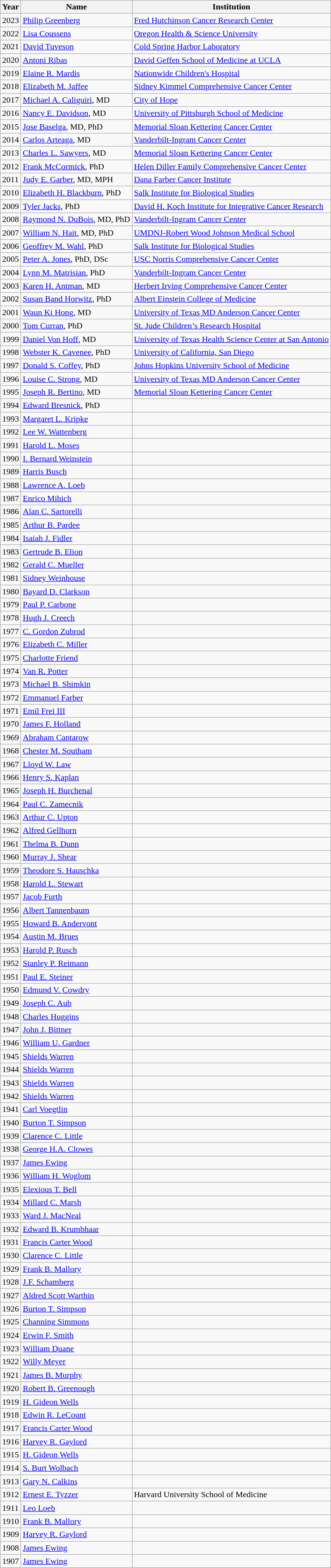<table class="wikitable sortable">
<tr>
<th>Year</th>
<th>Name</th>
<th>Institution </th>
</tr>
<tr>
<td>2023</td>
<td><a href='#'>Philip Greenberg</a></td>
<td><a href='#'>Fred Hutchinson Cancer Research Center</a></td>
</tr>
<tr>
<td>2022</td>
<td><a href='#'>Lisa Coussens</a></td>
<td><a href='#'>Oregon Health & Science University</a></td>
</tr>
<tr>
<td>2021</td>
<td><a href='#'>David Tuveson</a></td>
<td><a href='#'>Cold Spring Harbor Laboratory</a></td>
</tr>
<tr>
<td>2020</td>
<td><a href='#'>Antoni Ribas</a></td>
<td><a href='#'>David Geffen School of Medicine at UCLA</a></td>
</tr>
<tr>
<td>2019</td>
<td><a href='#'>Elaine R. Mardis</a></td>
<td><a href='#'>Nationwide Children's Hospital</a></td>
</tr>
<tr>
<td>2018</td>
<td><a href='#'>Elizabeth M. Jaffee</a></td>
<td><a href='#'>Sidney Kimmel Comprehensive Cancer Center</a></td>
</tr>
<tr>
<td>2017</td>
<td><a href='#'>Michael A. Caliguiri</a>, MD</td>
<td><a href='#'>City of Hope</a></td>
</tr>
<tr>
<td>2016</td>
<td><a href='#'>Nancy E. Davidson</a>, MD</td>
<td><a href='#'>University of Pittsburgh School of Medicine</a></td>
</tr>
<tr>
<td>2015</td>
<td><a href='#'>Jose Baselga</a>, MD, PhD</td>
<td><a href='#'>Memorial Sloan Kettering Cancer Center</a></td>
</tr>
<tr>
<td>2014</td>
<td><a href='#'>Carlos Arteaga</a>, MD</td>
<td><a href='#'>Vanderbilt-Ingram Cancer Center</a></td>
</tr>
<tr>
<td>2013</td>
<td><a href='#'>Charles L. Sawyers</a>, MD</td>
<td><a href='#'>Memorial Sloan Kettering Cancer Center</a></td>
</tr>
<tr>
<td>2012</td>
<td><a href='#'>Frank McCormick</a>, PhD</td>
<td><a href='#'>Helen Diller Family Comprehensive Cancer Center</a></td>
</tr>
<tr>
<td>2011</td>
<td><a href='#'>Judy E. Garber</a>, MD, MPH</td>
<td><a href='#'>Dana Farber Cancer Institute</a></td>
</tr>
<tr>
<td>2010</td>
<td><a href='#'>Elizabeth H. Blackburn</a>, PhD</td>
<td><a href='#'>Salk Institute for Biological Studies</a></td>
</tr>
<tr>
<td>2009</td>
<td><a href='#'>Tyler Jacks</a>, PhD</td>
<td><a href='#'>David H. Koch Institute for Integrative Cancer Research</a></td>
</tr>
<tr>
<td>2008</td>
<td><a href='#'>Raymond N. DuBois</a>, MD, PhD</td>
<td><a href='#'>Vanderbilt-Ingram Cancer Center</a></td>
</tr>
<tr>
<td>2007</td>
<td><a href='#'>William N. Hait</a>, MD, PhD</td>
<td><a href='#'>UMDNJ-Robert Wood Johnson Medical School</a></td>
</tr>
<tr>
<td>2006</td>
<td><a href='#'>Geoffrey M. Wahl</a>, PhD</td>
<td><a href='#'>Salk Institute for Biological Studies</a></td>
</tr>
<tr>
<td>2005</td>
<td><a href='#'>Peter A. Jones</a>, PhD, DSc</td>
<td><a href='#'>USC Norris Comprehensive Cancer Center</a></td>
</tr>
<tr>
<td>2004</td>
<td><a href='#'>Lynn M. Matrisian</a>, PhD</td>
<td><a href='#'>Vanderbilt-Ingram Cancer Center</a></td>
</tr>
<tr>
<td>2003</td>
<td><a href='#'>Karen H. Antman</a>, MD</td>
<td><a href='#'>Herbert Irving Comprehensive Cancer Center</a></td>
</tr>
<tr>
<td>2002</td>
<td><a href='#'>Susan Band Horwitz</a>, PhD</td>
<td><a href='#'>Albert Einstein College of Medicine</a></td>
</tr>
<tr>
<td>2001</td>
<td><a href='#'>Waun Ki Hong</a>, MD</td>
<td><a href='#'>University of Texas MD Anderson Cancer Center</a></td>
</tr>
<tr>
<td>2000</td>
<td><a href='#'>Tom Curran</a>, PhD</td>
<td><a href='#'>St. Jude Children’s Research Hospital</a></td>
</tr>
<tr>
<td>1999</td>
<td><a href='#'>Daniel Von Hoff</a>, MD</td>
<td><a href='#'>University of Texas Health Science Center at San Antonio</a></td>
</tr>
<tr>
<td>1998</td>
<td><a href='#'>Webster K. Cavenee</a>, PhD</td>
<td><a href='#'>University of California, San Diego</a></td>
</tr>
<tr>
<td>1997</td>
<td><a href='#'>Donald S. Coffey</a>, PhD</td>
<td><a href='#'>Johns Hopkins University School of Medicine</a></td>
</tr>
<tr>
<td>1996</td>
<td><a href='#'>Louise C. Strong</a>, MD</td>
<td><a href='#'>University of Texas MD Anderson Cancer Center</a></td>
</tr>
<tr>
<td>1995</td>
<td><a href='#'>Joseph R. Bertino</a>, MD</td>
<td><a href='#'>Memorial Sloan Kettering Cancer Center</a></td>
</tr>
<tr>
<td>1994</td>
<td><a href='#'>Edward Bresnick</a>, PhD</td>
<td></td>
</tr>
<tr>
<td>1993</td>
<td><a href='#'>Margaret L. Kripke</a></td>
<td></td>
</tr>
<tr>
<td>1992</td>
<td><a href='#'>Lee W. Wattenberg</a></td>
<td></td>
</tr>
<tr>
<td>1991</td>
<td><a href='#'>Harold L. Moses</a></td>
<td></td>
</tr>
<tr>
<td>1990</td>
<td><a href='#'>I. Bernard Weinstein</a></td>
<td></td>
</tr>
<tr>
<td>1989</td>
<td><a href='#'>Harris Busch</a></td>
<td></td>
</tr>
<tr>
<td>1988</td>
<td><a href='#'>Lawrence A. Loeb</a></td>
<td></td>
</tr>
<tr>
<td>1987</td>
<td><a href='#'>Enrico Mihich</a></td>
<td></td>
</tr>
<tr>
<td>1986</td>
<td><a href='#'>Alan C. Sartorelli</a></td>
<td></td>
</tr>
<tr>
<td>1985</td>
<td><a href='#'>Arthur B. Pardee</a></td>
<td></td>
</tr>
<tr>
<td>1984</td>
<td><a href='#'>Isaiah J. Fidler</a></td>
<td></td>
</tr>
<tr>
<td>1983</td>
<td><a href='#'>Gertrude B. Elion</a></td>
<td></td>
</tr>
<tr>
<td>1982</td>
<td><a href='#'>Gerald C. Mueller</a></td>
<td></td>
</tr>
<tr>
<td>1981</td>
<td><a href='#'>Sidney Weinhouse</a></td>
<td></td>
</tr>
<tr>
<td>1980</td>
<td><a href='#'>Bayard D. Clarkson</a></td>
<td></td>
</tr>
<tr>
<td>1979</td>
<td><a href='#'>Paul P. Carbone</a></td>
<td></td>
</tr>
<tr>
<td>1978</td>
<td><a href='#'>Hugh J. Creech</a></td>
<td></td>
</tr>
<tr>
<td>1977</td>
<td><a href='#'>C. Gordon Zubrod</a></td>
<td></td>
</tr>
<tr>
<td>1976</td>
<td><a href='#'>Elizabeth C. Miller</a></td>
<td></td>
</tr>
<tr>
<td>1975</td>
<td><a href='#'>Charlotte Friend</a></td>
<td></td>
</tr>
<tr>
<td>1974</td>
<td><a href='#'>Van R. Potter</a></td>
<td></td>
</tr>
<tr>
<td>1973</td>
<td><a href='#'>Michael B. Shimkin</a></td>
<td></td>
</tr>
<tr>
<td>1972</td>
<td><a href='#'>Emmanuel Farber</a></td>
<td></td>
</tr>
<tr>
<td>1971</td>
<td><a href='#'>Emil Frei III</a></td>
<td></td>
</tr>
<tr>
<td>1970</td>
<td><a href='#'>James F. Holland</a></td>
<td></td>
</tr>
<tr>
<td>1969</td>
<td><a href='#'>Abraham Cantarow</a></td>
<td></td>
</tr>
<tr>
<td>1968</td>
<td><a href='#'>Chester M. Southam</a></td>
<td></td>
</tr>
<tr>
<td>1967</td>
<td><a href='#'>Lloyd W. Law</a></td>
<td></td>
</tr>
<tr>
<td>1966</td>
<td><a href='#'>Henry S. Kaplan</a></td>
<td></td>
</tr>
<tr>
<td>1965</td>
<td><a href='#'>Joseph H. Burchenal</a></td>
<td></td>
</tr>
<tr>
<td>1964</td>
<td><a href='#'>Paul C. Zamecnik</a></td>
<td></td>
</tr>
<tr>
<td>1963</td>
<td><a href='#'>Arthur C. Upton</a></td>
<td></td>
</tr>
<tr>
<td>1962</td>
<td><a href='#'>Alfred Gellhorn</a></td>
<td></td>
</tr>
<tr>
<td>1961</td>
<td><a href='#'>Thelma B. Dunn</a></td>
<td></td>
</tr>
<tr>
<td>1960</td>
<td><a href='#'>Murray J. Shear</a></td>
<td></td>
</tr>
<tr>
<td>1959</td>
<td><a href='#'>Theodore S. Hauschka</a></td>
<td></td>
</tr>
<tr>
<td>1958</td>
<td><a href='#'>Harold L. Stewart</a></td>
<td></td>
</tr>
<tr>
<td>1957</td>
<td><a href='#'>Jacob Furth</a></td>
<td></td>
</tr>
<tr>
<td>1956</td>
<td><a href='#'>Albert Tannenbaum</a></td>
<td></td>
</tr>
<tr>
<td>1955</td>
<td><a href='#'>Howard B. Andervont</a></td>
<td></td>
</tr>
<tr>
<td>1954</td>
<td><a href='#'>Austin M. Brues</a></td>
<td></td>
</tr>
<tr>
<td>1953</td>
<td><a href='#'>Harold P. Rusch</a></td>
<td></td>
</tr>
<tr>
<td>1952</td>
<td><a href='#'>Stanley P. Reimann</a></td>
<td></td>
</tr>
<tr>
<td>1951</td>
<td><a href='#'>Paul E. Steiner</a></td>
<td></td>
</tr>
<tr>
<td>1950</td>
<td><a href='#'>Edmund V. Cowdry</a></td>
<td></td>
</tr>
<tr>
<td>1949</td>
<td><a href='#'>Joseph C. Aub</a></td>
<td></td>
</tr>
<tr>
<td>1948</td>
<td><a href='#'>Charles Huggins</a></td>
<td></td>
</tr>
<tr>
<td>1947</td>
<td><a href='#'>John J. Bittner</a></td>
<td></td>
</tr>
<tr>
<td>1946</td>
<td><a href='#'>William U. Gardner</a></td>
<td></td>
</tr>
<tr>
<td>1945</td>
<td><a href='#'>Shields Warren</a></td>
<td></td>
</tr>
<tr>
<td>1944</td>
<td><a href='#'>Shields Warren</a></td>
<td></td>
</tr>
<tr>
<td>1943</td>
<td><a href='#'>Shields Warren</a></td>
<td></td>
</tr>
<tr>
<td>1942</td>
<td><a href='#'>Shields Warren</a></td>
<td></td>
</tr>
<tr>
<td>1941</td>
<td><a href='#'>Carl Voegtlin</a></td>
<td></td>
</tr>
<tr>
<td>1940</td>
<td><a href='#'>Burton T. Simpson</a></td>
<td></td>
</tr>
<tr>
<td>1939</td>
<td><a href='#'>Clarence C. Little</a></td>
<td></td>
</tr>
<tr>
<td>1938</td>
<td><a href='#'>George H.A. Clowes</a></td>
<td></td>
</tr>
<tr>
<td>1937</td>
<td><a href='#'>James Ewing</a></td>
<td></td>
</tr>
<tr>
<td>1936</td>
<td><a href='#'>William H. Woglom</a></td>
<td></td>
</tr>
<tr>
<td>1935</td>
<td><a href='#'>Elexious T. Bell</a></td>
<td></td>
</tr>
<tr>
<td>1934</td>
<td><a href='#'>Millard C. Marsh</a></td>
<td></td>
</tr>
<tr>
<td>1933</td>
<td><a href='#'>Ward J. MacNeal</a></td>
<td></td>
</tr>
<tr>
<td>1932</td>
<td><a href='#'>Edward B. Krumbhaar</a></td>
<td></td>
</tr>
<tr>
<td>1931</td>
<td><a href='#'>Francis Carter Wood</a></td>
<td></td>
</tr>
<tr>
<td>1930</td>
<td><a href='#'>Clarence C. Little</a></td>
<td></td>
</tr>
<tr>
<td>1929</td>
<td><a href='#'>Frank B. Mallory</a></td>
<td></td>
</tr>
<tr>
<td>1928</td>
<td><a href='#'>J.F. Schamberg</a></td>
<td></td>
</tr>
<tr>
<td>1927</td>
<td><a href='#'>Aldred Scott Warthin</a></td>
<td></td>
</tr>
<tr>
<td>1926</td>
<td><a href='#'>Burton T. Simpson</a></td>
<td></td>
</tr>
<tr>
<td>1925</td>
<td><a href='#'>Channing Simmons</a></td>
<td></td>
</tr>
<tr>
<td>1924</td>
<td><a href='#'>Erwin F. Smith</a></td>
<td></td>
</tr>
<tr>
<td>1923</td>
<td><a href='#'>William Duane</a></td>
<td></td>
</tr>
<tr>
<td>1922</td>
<td><a href='#'>Willy Meyer</a></td>
<td></td>
</tr>
<tr>
<td>1921</td>
<td><a href='#'>James B. Murphy</a></td>
<td></td>
</tr>
<tr>
<td>1920</td>
<td><a href='#'>Robert B. Greenough</a></td>
<td></td>
</tr>
<tr>
<td>1919</td>
<td><a href='#'>H. Gideon Wells</a></td>
<td></td>
</tr>
<tr>
<td>1918</td>
<td><a href='#'>Edwin R. LeCount</a></td>
<td></td>
</tr>
<tr>
<td>1917</td>
<td><a href='#'>Francis Carter Wood</a></td>
<td></td>
</tr>
<tr>
<td>1916</td>
<td><a href='#'>Harvey R. Gaylord</a></td>
<td></td>
</tr>
<tr>
<td>1915</td>
<td><a href='#'>H. Gideon Wells</a></td>
<td></td>
</tr>
<tr>
<td>1914</td>
<td><a href='#'>S. Burt Wolbach</a></td>
<td></td>
</tr>
<tr>
<td>1913</td>
<td><a href='#'>Gary N. Calkins</a></td>
<td></td>
</tr>
<tr>
<td>1912</td>
<td><a href='#'>Ernest E. Tyzzer</a></td>
<td>Harvard University School of Medicine</td>
</tr>
<tr>
<td>1911</td>
<td><a href='#'>Leo Loeb</a></td>
<td></td>
</tr>
<tr>
<td>1910</td>
<td><a href='#'>Frank B. Mallory</a></td>
<td></td>
</tr>
<tr>
<td>1909</td>
<td><a href='#'>Harvey R. Gaylord</a></td>
<td></td>
</tr>
<tr>
<td>1908</td>
<td><a href='#'>James Ewing</a></td>
<td></td>
</tr>
<tr>
<td>1907</td>
<td><a href='#'>James Ewing</a></td>
<td></td>
</tr>
</table>
